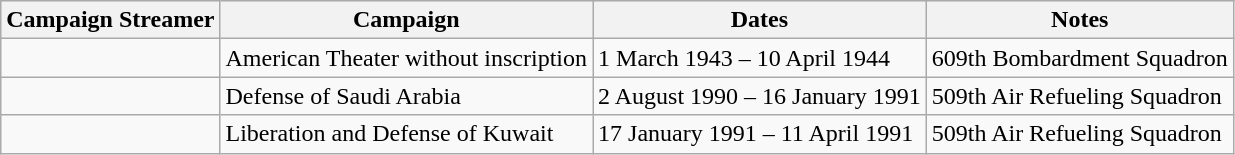<table class="wikitable">
<tr style="background:#efefef;">
<th>Campaign Streamer</th>
<th>Campaign</th>
<th>Dates</th>
<th>Notes</th>
</tr>
<tr>
<td></td>
<td>American Theater without inscription</td>
<td>1 March 1943 – 10 April 1944</td>
<td>609th Bombardment Squadron</td>
</tr>
<tr>
<td></td>
<td>Defense of Saudi Arabia</td>
<td>2 August 1990 – 16 January 1991</td>
<td>509th Air Refueling Squadron</td>
</tr>
<tr>
<td></td>
<td>Liberation and Defense of Kuwait</td>
<td>17 January 1991 – 11 April 1991</td>
<td>509th Air Refueling Squadron</td>
</tr>
</table>
